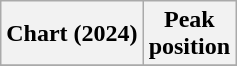<table class="wikitable plainrowheaders" style="text-align:center">
<tr>
<th scope="col">Chart (2024)</th>
<th scope="col">Peak<br>position</th>
</tr>
<tr>
</tr>
</table>
